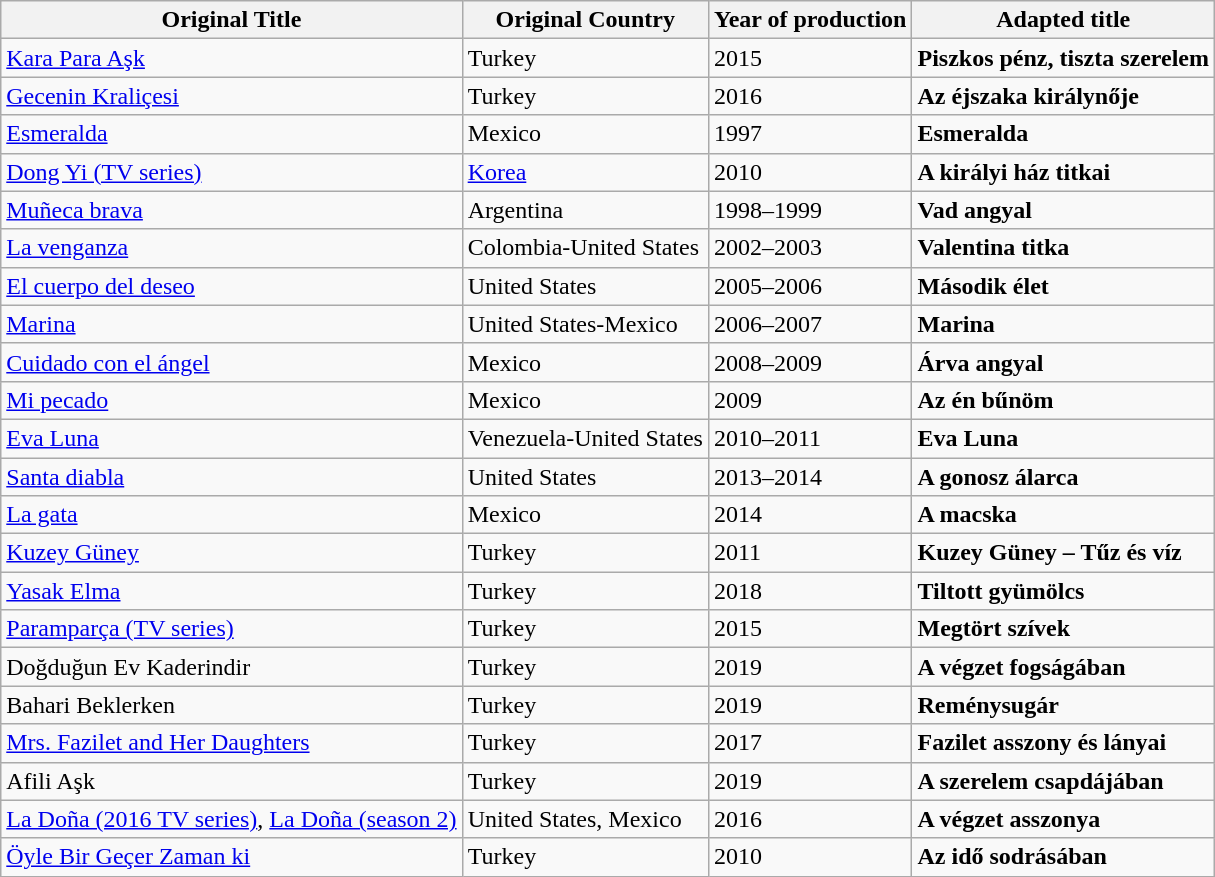<table class="wikitable">
<tr>
<th>Original Title</th>
<th>Original Country</th>
<th>Year of production</th>
<th>Adapted title</th>
</tr>
<tr>
<td><a href='#'>Kara Para Aşk</a></td>
<td>Turkey</td>
<td>2015</td>
<td><strong>Piszkos pénz, tiszta szerelem</strong></td>
</tr>
<tr>
<td><a href='#'>Gecenin Kraliçesi</a></td>
<td>Turkey</td>
<td>2016</td>
<td><strong>Az éjszaka királynője</strong></td>
</tr>
<tr>
<td><a href='#'>Esmeralda</a></td>
<td>Mexico</td>
<td>1997</td>
<td><strong>Esmeralda</strong></td>
</tr>
<tr>
<td><a href='#'>Dong Yi (TV series)</a></td>
<td><a href='#'>Korea</a></td>
<td>2010</td>
<td><strong>A királyi ház titkai</strong></td>
</tr>
<tr>
<td><a href='#'>Muñeca brava</a></td>
<td>Argentina</td>
<td>1998–1999</td>
<td><strong>Vad angyal</strong></td>
</tr>
<tr>
<td><a href='#'>La venganza</a></td>
<td>Colombia-United States</td>
<td>2002–2003</td>
<td><strong>Valentina titka</strong></td>
</tr>
<tr>
<td><a href='#'>El cuerpo del deseo</a></td>
<td>United States</td>
<td>2005–2006</td>
<td><strong>Második élet</strong></td>
</tr>
<tr>
<td><a href='#'>Marina</a></td>
<td>United States-Mexico</td>
<td>2006–2007</td>
<td><strong>Marina</strong></td>
</tr>
<tr>
<td><a href='#'>Cuidado con el ángel</a></td>
<td>Mexico</td>
<td>2008–2009</td>
<td><strong>Árva angyal</strong></td>
</tr>
<tr>
<td><a href='#'>Mi pecado</a></td>
<td>Mexico</td>
<td>2009</td>
<td><strong>Az én bűnöm</strong></td>
</tr>
<tr>
<td><a href='#'>Eva Luna</a></td>
<td>Venezuela-United States</td>
<td>2010–2011</td>
<td><strong>Eva Luna</strong></td>
</tr>
<tr>
<td><a href='#'>Santa diabla</a></td>
<td>United States</td>
<td>2013–2014</td>
<td><strong>A gonosz álarca</strong></td>
</tr>
<tr>
<td><a href='#'>La gata</a></td>
<td>Mexico</td>
<td>2014</td>
<td><strong>A macska</strong></td>
</tr>
<tr>
<td><a href='#'>Kuzey Güney</a></td>
<td>Turkey</td>
<td>2011</td>
<td><strong>Kuzey Güney – Tűz és víz</strong></td>
</tr>
<tr>
<td><a href='#'>Yasak Elma</a></td>
<td>Turkey</td>
<td>2018</td>
<td><strong>Tiltott gyümölcs</strong></td>
</tr>
<tr>
<td><a href='#'>Paramparça (TV series)</a></td>
<td>Turkey</td>
<td>2015</td>
<td><strong>Megtört szívek</strong></td>
</tr>
<tr>
<td>Doğduğun Ev Kaderindir</td>
<td>Turkey</td>
<td>2019</td>
<td><strong>A végzet fogságában</strong></td>
</tr>
<tr>
<td>Bahari Beklerken</td>
<td>Turkey</td>
<td>2019</td>
<td><strong>Reménysugár</strong></td>
</tr>
<tr>
<td><a href='#'>Mrs. Fazilet and Her Daughters</a></td>
<td>Turkey</td>
<td>2017</td>
<td><strong>Fazilet asszony és lányai</strong></td>
</tr>
<tr>
<td>Afili Aşk</td>
<td>Turkey</td>
<td>2019</td>
<td><strong>A szerelem csapdájában</strong></td>
</tr>
<tr>
<td><a href='#'>La Doña (2016 TV series)</a>, <a href='#'>La Doña (season 2)</a></td>
<td>United States, Mexico</td>
<td>2016</td>
<td><strong>A végzet asszonya</strong></td>
</tr>
<tr>
<td><a href='#'>Öyle Bir Geçer Zaman ki</a></td>
<td>Turkey</td>
<td>2010</td>
<td><strong>Az idő sodrásában</strong></td>
</tr>
</table>
